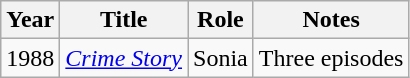<table class="wikitable">
<tr>
<th>Year</th>
<th>Title</th>
<th>Role</th>
<th>Notes</th>
</tr>
<tr>
<td>1988</td>
<td><em><a href='#'>Crime Story</a></em></td>
<td>Sonia</td>
<td>Three episodes</td>
</tr>
</table>
